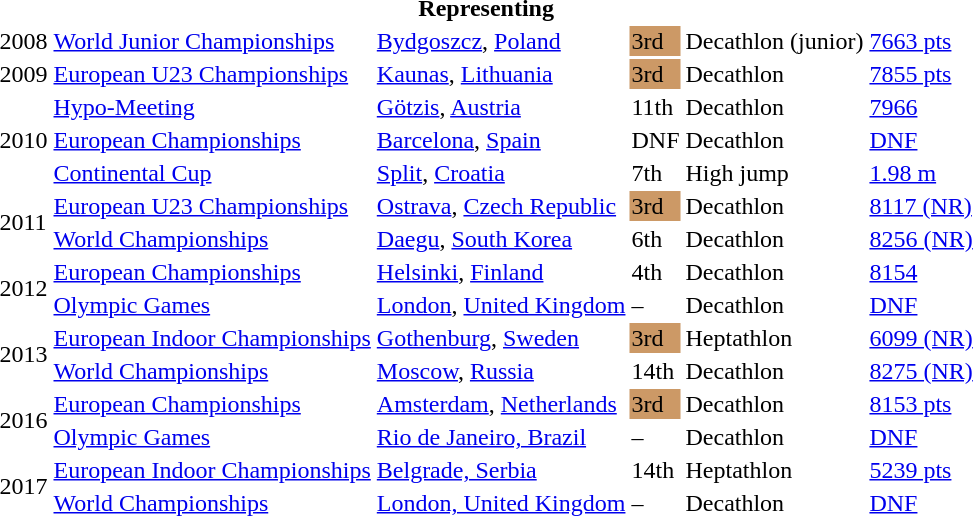<table>
<tr>
<th colspan="6">Representing </th>
</tr>
<tr>
<td>2008</td>
<td><a href='#'>World Junior Championships</a></td>
<td><a href='#'>Bydgoszcz</a>, <a href='#'>Poland</a></td>
<td bgcolor="cc9966">3rd</td>
<td>Decathlon (junior)</td>
<td><a href='#'>7663 pts</a></td>
</tr>
<tr>
<td>2009</td>
<td><a href='#'>European U23 Championships</a></td>
<td><a href='#'>Kaunas</a>, <a href='#'>Lithuania</a></td>
<td bgcolor="cc9966">3rd</td>
<td>Decathlon</td>
<td><a href='#'>7855 pts</a></td>
</tr>
<tr>
<td rowspan=3>2010</td>
<td><a href='#'>Hypo-Meeting</a></td>
<td><a href='#'>Götzis</a>, <a href='#'>Austria</a></td>
<td>11th</td>
<td>Decathlon</td>
<td><a href='#'>7966</a></td>
</tr>
<tr>
<td><a href='#'>European Championships</a></td>
<td><a href='#'>Barcelona</a>, <a href='#'>Spain</a></td>
<td>DNF</td>
<td>Decathlon</td>
<td><a href='#'>DNF</a></td>
</tr>
<tr>
<td><a href='#'>Continental Cup</a></td>
<td><a href='#'>Split</a>, <a href='#'>Croatia</a></td>
<td>7th</td>
<td>High jump</td>
<td><a href='#'>1.98 m</a></td>
</tr>
<tr>
<td rowspan=2>2011</td>
<td><a href='#'>European U23 Championships</a></td>
<td><a href='#'>Ostrava</a>, <a href='#'>Czech Republic</a></td>
<td bgcolor="cc9966">3rd</td>
<td>Decathlon</td>
<td><a href='#'>8117 (NR)</a></td>
</tr>
<tr>
<td><a href='#'>World Championships</a></td>
<td><a href='#'>Daegu</a>, <a href='#'>South Korea</a></td>
<td>6th</td>
<td>Decathlon</td>
<td><a href='#'>8256 (NR)</a></td>
</tr>
<tr>
<td rowspan=2>2012</td>
<td><a href='#'>European Championships</a></td>
<td><a href='#'>Helsinki</a>, <a href='#'>Finland</a></td>
<td>4th</td>
<td>Decathlon</td>
<td><a href='#'>8154</a></td>
</tr>
<tr>
<td><a href='#'>Olympic Games</a></td>
<td><a href='#'>London</a>, <a href='#'>United Kingdom</a></td>
<td>–</td>
<td>Decathlon</td>
<td><a href='#'>DNF</a></td>
</tr>
<tr>
<td rowspan=2>2013</td>
<td><a href='#'>European Indoor Championships</a></td>
<td><a href='#'>Gothenburg</a>, <a href='#'>Sweden</a></td>
<td bgcolor="cc9966">3rd</td>
<td>Heptathlon</td>
<td><a href='#'>6099 (NR)</a></td>
</tr>
<tr>
<td><a href='#'>World Championships</a></td>
<td><a href='#'>Moscow</a>, <a href='#'>Russia</a></td>
<td>14th</td>
<td>Decathlon</td>
<td><a href='#'>8275 (NR)</a></td>
</tr>
<tr>
<td rowspan=2>2016</td>
<td><a href='#'>European Championships</a></td>
<td><a href='#'>Amsterdam</a>, <a href='#'>Netherlands</a></td>
<td bgcolor="cc9966">3rd</td>
<td>Decathlon</td>
<td><a href='#'>8153 pts</a></td>
</tr>
<tr>
<td><a href='#'>Olympic Games</a></td>
<td><a href='#'>Rio de Janeiro, Brazil</a></td>
<td>–</td>
<td>Decathlon</td>
<td><a href='#'>DNF</a></td>
</tr>
<tr>
<td rowspan=2>2017</td>
<td><a href='#'>European Indoor Championships</a></td>
<td><a href='#'>Belgrade, Serbia</a></td>
<td>14th</td>
<td>Heptathlon</td>
<td><a href='#'>5239 pts</a></td>
</tr>
<tr>
<td><a href='#'>World Championships</a></td>
<td><a href='#'>London, United Kingdom</a></td>
<td>–</td>
<td>Decathlon</td>
<td><a href='#'>DNF</a></td>
</tr>
</table>
